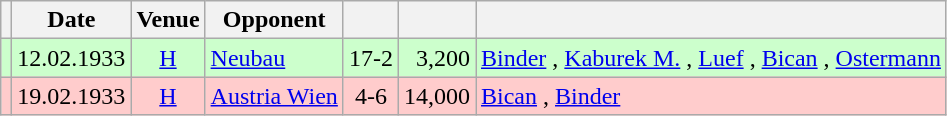<table class="wikitable" Style="text-align: center">
<tr>
<th></th>
<th>Date</th>
<th>Venue</th>
<th>Opponent</th>
<th></th>
<th></th>
<th></th>
</tr>
<tr style="background:#cfc">
<td></td>
<td>12.02.1933</td>
<td><a href='#'>H</a></td>
<td align="left"><a href='#'>Neubau</a></td>
<td>17-2</td>
<td align="right">3,200</td>
<td align="left"><a href='#'>Binder</a>     , <a href='#'>Kaburek M.</a>    , <a href='#'>Luef</a>  , <a href='#'>Bican</a>    , <a href='#'>Ostermann</a>  </td>
</tr>
<tr style="background:#fcc">
<td></td>
<td>19.02.1933</td>
<td><a href='#'>H</a></td>
<td align="left"><a href='#'>Austria Wien</a></td>
<td>4-6</td>
<td align="right">14,000</td>
<td align="left"><a href='#'>Bican</a>  , <a href='#'>Binder</a>  </td>
</tr>
</table>
